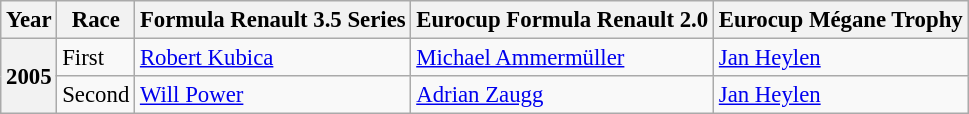<table class="wikitable" style="font-size: 95%">
<tr>
<th>Year</th>
<th>Race</th>
<th>Formula Renault 3.5 Series</th>
<th>Eurocup Formula Renault 2.0</th>
<th>Eurocup Mégane Trophy</th>
</tr>
<tr>
<th rowspan=2>2005</th>
<td>First</td>
<td> <a href='#'>Robert Kubica</a></td>
<td> <a href='#'>Michael Ammermüller</a></td>
<td> <a href='#'>Jan Heylen</a></td>
</tr>
<tr>
<td>Second</td>
<td> <a href='#'>Will Power</a></td>
<td> <a href='#'>Adrian Zaugg</a></td>
<td> <a href='#'>Jan Heylen</a></td>
</tr>
</table>
